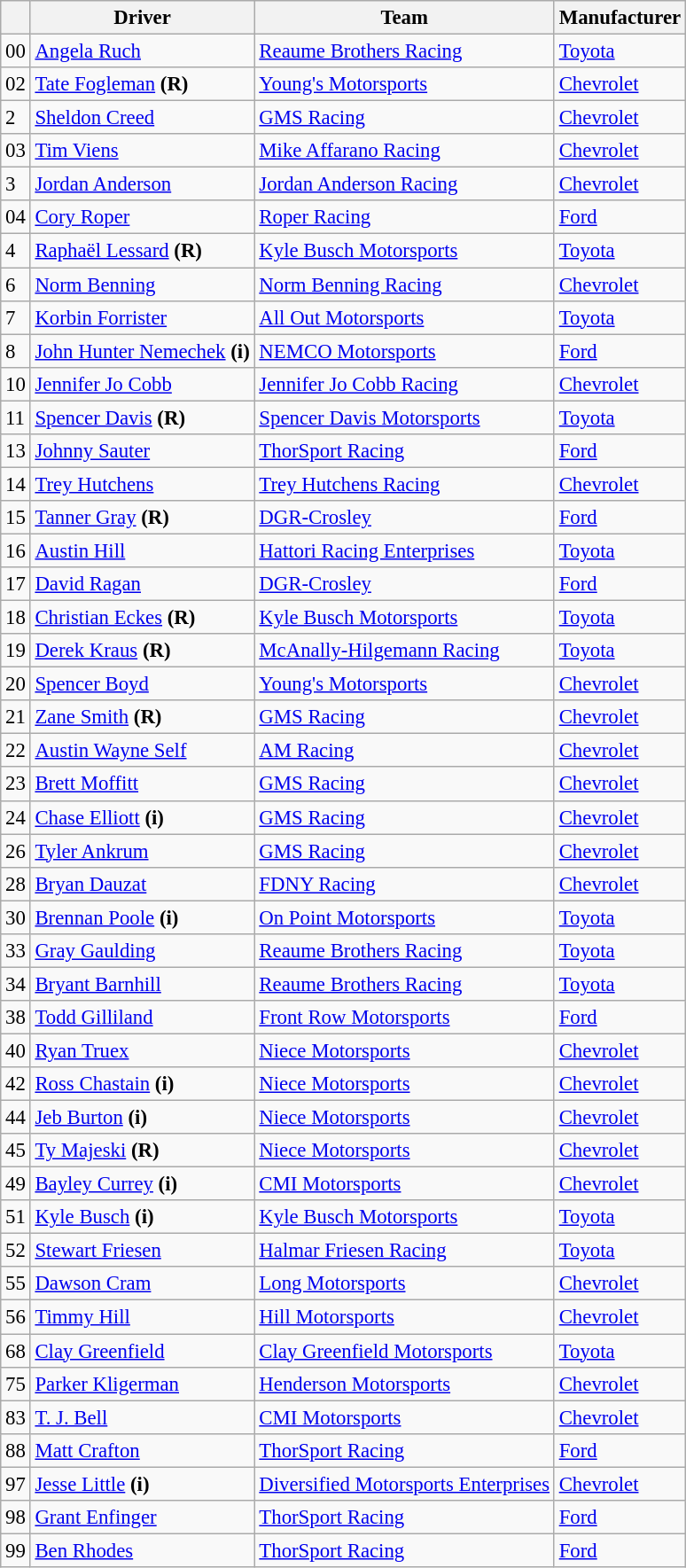<table class="wikitable" style="font-size:95%">
<tr>
<th></th>
<th>Driver</th>
<th>Team</th>
<th>Manufacturer</th>
</tr>
<tr>
<td>00</td>
<td><a href='#'>Angela Ruch</a></td>
<td><a href='#'>Reaume Brothers Racing</a></td>
<td><a href='#'>Toyota</a></td>
</tr>
<tr>
<td>02</td>
<td><a href='#'>Tate Fogleman</a> <strong>(R)</strong></td>
<td><a href='#'>Young's Motorsports</a></td>
<td><a href='#'>Chevrolet</a></td>
</tr>
<tr>
<td>2</td>
<td><a href='#'>Sheldon Creed</a></td>
<td><a href='#'>GMS Racing</a></td>
<td><a href='#'>Chevrolet</a></td>
</tr>
<tr>
<td>03</td>
<td><a href='#'>Tim Viens</a></td>
<td><a href='#'>Mike Affarano Racing</a></td>
<td><a href='#'>Chevrolet</a></td>
</tr>
<tr>
<td>3</td>
<td><a href='#'>Jordan Anderson</a></td>
<td><a href='#'>Jordan Anderson Racing</a></td>
<td><a href='#'>Chevrolet</a></td>
</tr>
<tr>
<td>04</td>
<td><a href='#'>Cory Roper</a></td>
<td><a href='#'>Roper Racing</a></td>
<td><a href='#'>Ford</a></td>
</tr>
<tr>
<td>4</td>
<td><a href='#'>Raphaël Lessard</a> <strong>(R)</strong></td>
<td><a href='#'>Kyle Busch Motorsports</a></td>
<td><a href='#'>Toyota</a></td>
</tr>
<tr>
<td>6</td>
<td><a href='#'>Norm Benning</a></td>
<td><a href='#'>Norm Benning Racing</a></td>
<td><a href='#'>Chevrolet</a></td>
</tr>
<tr>
<td>7</td>
<td><a href='#'>Korbin Forrister</a></td>
<td><a href='#'>All Out Motorsports</a></td>
<td><a href='#'>Toyota</a></td>
</tr>
<tr>
<td>8</td>
<td><a href='#'>John Hunter Nemechek</a> <strong>(i)</strong></td>
<td><a href='#'>NEMCO Motorsports</a></td>
<td><a href='#'>Ford</a></td>
</tr>
<tr>
<td>10</td>
<td><a href='#'>Jennifer Jo Cobb</a></td>
<td><a href='#'>Jennifer Jo Cobb Racing</a></td>
<td><a href='#'>Chevrolet</a></td>
</tr>
<tr>
<td>11</td>
<td><a href='#'>Spencer Davis</a> <strong>(R)</strong></td>
<td><a href='#'>Spencer Davis Motorsports</a></td>
<td><a href='#'>Toyota</a></td>
</tr>
<tr>
<td>13</td>
<td><a href='#'>Johnny Sauter</a></td>
<td><a href='#'>ThorSport Racing</a></td>
<td><a href='#'>Ford</a></td>
</tr>
<tr>
<td>14</td>
<td><a href='#'>Trey Hutchens</a></td>
<td><a href='#'>Trey Hutchens Racing</a></td>
<td><a href='#'>Chevrolet</a></td>
</tr>
<tr>
<td>15</td>
<td><a href='#'>Tanner Gray</a> <strong>(R)</strong></td>
<td><a href='#'>DGR-Crosley</a></td>
<td><a href='#'>Ford</a></td>
</tr>
<tr>
<td>16</td>
<td><a href='#'>Austin Hill</a></td>
<td><a href='#'>Hattori Racing Enterprises</a></td>
<td><a href='#'>Toyota</a></td>
</tr>
<tr>
<td>17</td>
<td><a href='#'>David Ragan</a></td>
<td><a href='#'>DGR-Crosley</a></td>
<td><a href='#'>Ford</a></td>
</tr>
<tr>
<td>18</td>
<td><a href='#'>Christian Eckes</a> <strong>(R)</strong></td>
<td><a href='#'>Kyle Busch Motorsports</a></td>
<td><a href='#'>Toyota</a></td>
</tr>
<tr>
<td>19</td>
<td><a href='#'>Derek Kraus</a> <strong>(R)</strong></td>
<td><a href='#'>McAnally-Hilgemann Racing</a></td>
<td><a href='#'>Toyota</a></td>
</tr>
<tr>
<td>20</td>
<td><a href='#'>Spencer Boyd</a></td>
<td><a href='#'>Young's Motorsports</a></td>
<td><a href='#'>Chevrolet</a></td>
</tr>
<tr>
<td>21</td>
<td><a href='#'>Zane Smith</a> <strong>(R)</strong></td>
<td><a href='#'>GMS Racing</a></td>
<td><a href='#'>Chevrolet</a></td>
</tr>
<tr>
<td>22</td>
<td><a href='#'>Austin Wayne Self</a></td>
<td><a href='#'>AM Racing</a></td>
<td><a href='#'>Chevrolet</a></td>
</tr>
<tr>
<td>23</td>
<td><a href='#'>Brett Moffitt</a></td>
<td><a href='#'>GMS Racing</a></td>
<td><a href='#'>Chevrolet</a></td>
</tr>
<tr>
<td>24</td>
<td><a href='#'>Chase Elliott</a> <strong>(i)</strong></td>
<td><a href='#'>GMS Racing</a></td>
<td><a href='#'>Chevrolet</a></td>
</tr>
<tr>
<td>26</td>
<td><a href='#'>Tyler Ankrum</a></td>
<td><a href='#'>GMS Racing</a></td>
<td><a href='#'>Chevrolet</a></td>
</tr>
<tr>
<td>28</td>
<td><a href='#'>Bryan Dauzat</a></td>
<td><a href='#'>FDNY Racing</a></td>
<td><a href='#'>Chevrolet</a></td>
</tr>
<tr>
<td>30</td>
<td><a href='#'>Brennan Poole</a> <strong>(i)</strong></td>
<td><a href='#'>On Point Motorsports</a></td>
<td><a href='#'>Toyota</a></td>
</tr>
<tr>
<td>33</td>
<td><a href='#'>Gray Gaulding</a></td>
<td><a href='#'>Reaume Brothers Racing</a></td>
<td><a href='#'>Toyota</a></td>
</tr>
<tr>
<td>34</td>
<td><a href='#'>Bryant Barnhill</a></td>
<td><a href='#'>Reaume Brothers Racing</a></td>
<td><a href='#'>Toyota</a></td>
</tr>
<tr>
<td>38</td>
<td><a href='#'>Todd Gilliland</a></td>
<td><a href='#'>Front Row Motorsports</a></td>
<td><a href='#'>Ford</a></td>
</tr>
<tr>
<td>40</td>
<td><a href='#'>Ryan Truex</a></td>
<td><a href='#'>Niece Motorsports</a></td>
<td><a href='#'>Chevrolet</a></td>
</tr>
<tr>
<td>42</td>
<td><a href='#'>Ross Chastain</a> <strong>(i)</strong></td>
<td><a href='#'>Niece Motorsports</a></td>
<td><a href='#'>Chevrolet</a></td>
</tr>
<tr>
<td>44</td>
<td><a href='#'>Jeb Burton</a> <strong>(i)</strong></td>
<td><a href='#'>Niece Motorsports</a></td>
<td><a href='#'>Chevrolet</a></td>
</tr>
<tr>
<td>45</td>
<td><a href='#'>Ty Majeski</a> <strong>(R)</strong></td>
<td><a href='#'>Niece Motorsports</a></td>
<td><a href='#'>Chevrolet</a></td>
</tr>
<tr>
<td>49</td>
<td><a href='#'>Bayley Currey</a> <strong>(i)</strong></td>
<td><a href='#'>CMI Motorsports</a></td>
<td><a href='#'>Chevrolet</a></td>
</tr>
<tr>
<td>51</td>
<td><a href='#'>Kyle Busch</a> <strong>(i)</strong></td>
<td><a href='#'>Kyle Busch Motorsports</a></td>
<td><a href='#'>Toyota</a></td>
</tr>
<tr>
<td>52</td>
<td><a href='#'>Stewart Friesen</a></td>
<td><a href='#'>Halmar Friesen Racing</a></td>
<td><a href='#'>Toyota</a></td>
</tr>
<tr>
<td>55</td>
<td><a href='#'>Dawson Cram</a></td>
<td><a href='#'>Long Motorsports</a></td>
<td><a href='#'>Chevrolet</a></td>
</tr>
<tr>
<td>56</td>
<td><a href='#'>Timmy Hill</a></td>
<td><a href='#'>Hill Motorsports</a></td>
<td><a href='#'>Chevrolet</a></td>
</tr>
<tr>
<td>68</td>
<td><a href='#'>Clay Greenfield</a></td>
<td><a href='#'>Clay Greenfield Motorsports</a></td>
<td><a href='#'>Toyota</a></td>
</tr>
<tr>
<td>75</td>
<td><a href='#'>Parker Kligerman</a></td>
<td><a href='#'>Henderson Motorsports</a></td>
<td><a href='#'>Chevrolet</a></td>
</tr>
<tr>
<td>83</td>
<td><a href='#'>T. J. Bell</a></td>
<td><a href='#'>CMI Motorsports</a></td>
<td><a href='#'>Chevrolet</a></td>
</tr>
<tr>
<td>88</td>
<td><a href='#'>Matt Crafton</a></td>
<td><a href='#'>ThorSport Racing</a></td>
<td><a href='#'>Ford</a></td>
</tr>
<tr>
<td>97</td>
<td><a href='#'>Jesse Little</a> <strong>(i)</strong></td>
<td><a href='#'>Diversified Motorsports Enterprises</a></td>
<td><a href='#'>Chevrolet</a></td>
</tr>
<tr>
<td>98</td>
<td><a href='#'>Grant Enfinger</a></td>
<td><a href='#'>ThorSport Racing</a></td>
<td><a href='#'>Ford</a></td>
</tr>
<tr>
<td>99</td>
<td><a href='#'>Ben Rhodes</a></td>
<td><a href='#'>ThorSport Racing</a></td>
<td><a href='#'>Ford</a></td>
</tr>
</table>
